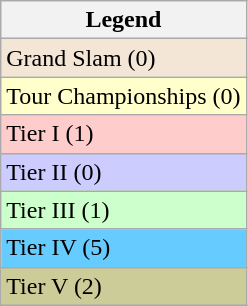<table class="wikitable sortable mw-collapsible mw-collapsed">
<tr>
<th>Legend</th>
</tr>
<tr style="background:#f3e6d7;">
<td>Grand Slam (0)</td>
</tr>
<tr style="background:#ffc;">
<td>Tour Championships (0)</td>
</tr>
<tr bgcolor="#FFCCCC">
<td>Tier I (1)</td>
</tr>
<tr style="background:#ccf;">
<td>Tier II (0)</td>
</tr>
<tr style="background:#cfc;">
<td>Tier III (1)</td>
</tr>
<tr style="background:#6cf;">
<td>Tier IV (5)</td>
</tr>
<tr style="background:#cc9;">
<td>Tier V (2)</td>
</tr>
</table>
